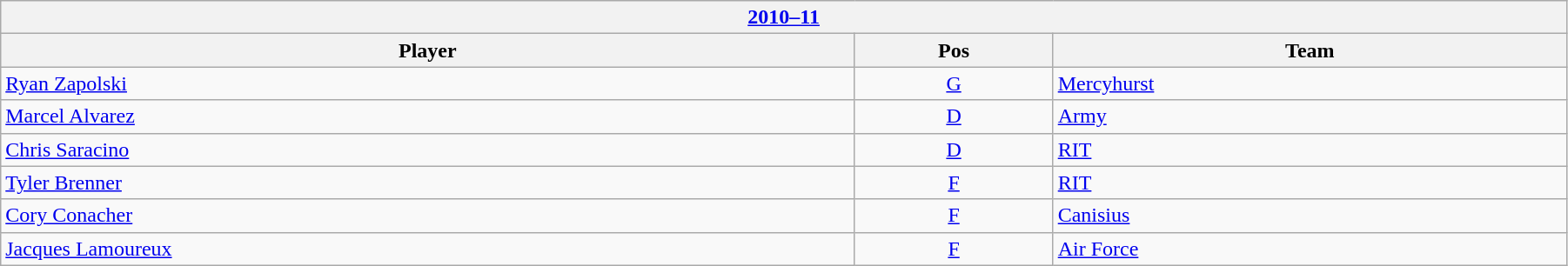<table class="wikitable" width=95%>
<tr>
<th colspan=3><a href='#'>2010–11</a></th>
</tr>
<tr>
<th>Player</th>
<th>Pos</th>
<th>Team</th>
</tr>
<tr>
<td><a href='#'>Ryan Zapolski</a></td>
<td style="text-align:center;"><a href='#'>G</a></td>
<td><a href='#'>Mercyhurst</a></td>
</tr>
<tr>
<td><a href='#'>Marcel Alvarez</a></td>
<td style="text-align:center;"><a href='#'>D</a></td>
<td><a href='#'>Army</a></td>
</tr>
<tr>
<td><a href='#'>Chris Saracino</a></td>
<td style="text-align:center;"><a href='#'>D</a></td>
<td><a href='#'>RIT</a></td>
</tr>
<tr>
<td><a href='#'>Tyler Brenner</a></td>
<td style="text-align:center;"><a href='#'>F</a></td>
<td><a href='#'>RIT</a></td>
</tr>
<tr>
<td><a href='#'>Cory Conacher</a></td>
<td style="text-align:center;"><a href='#'>F</a></td>
<td><a href='#'>Canisius</a></td>
</tr>
<tr>
<td><a href='#'>Jacques Lamoureux</a></td>
<td style="text-align:center;"><a href='#'>F</a></td>
<td><a href='#'>Air Force</a></td>
</tr>
</table>
